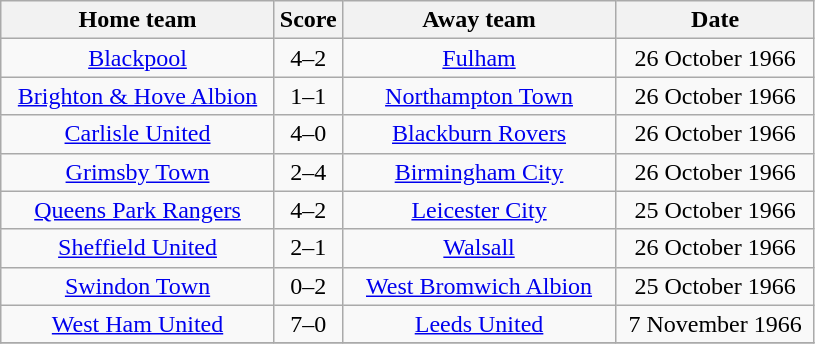<table class="wikitable" style="text-align:center;">
<tr>
<th width=175>Home team</th>
<th width=20>Score</th>
<th width=175>Away team</th>
<th width=125>Date</th>
</tr>
<tr>
<td><a href='#'>Blackpool</a></td>
<td>4–2</td>
<td><a href='#'>Fulham</a></td>
<td>26 October 1966</td>
</tr>
<tr>
<td><a href='#'>Brighton & Hove Albion</a></td>
<td>1–1</td>
<td><a href='#'>Northampton Town</a></td>
<td>26 October 1966</td>
</tr>
<tr>
<td><a href='#'>Carlisle United</a></td>
<td>4–0</td>
<td><a href='#'>Blackburn Rovers</a></td>
<td>26 October 1966</td>
</tr>
<tr>
<td><a href='#'>Grimsby Town</a></td>
<td>2–4</td>
<td><a href='#'>Birmingham City</a></td>
<td>26 October 1966</td>
</tr>
<tr>
<td><a href='#'>Queens Park Rangers</a></td>
<td>4–2</td>
<td><a href='#'>Leicester City</a></td>
<td>25 October 1966</td>
</tr>
<tr>
<td><a href='#'>Sheffield United</a></td>
<td>2–1</td>
<td><a href='#'>Walsall</a></td>
<td>26 October 1966</td>
</tr>
<tr>
<td><a href='#'>Swindon Town</a></td>
<td>0–2</td>
<td><a href='#'>West Bromwich Albion</a></td>
<td>25 October 1966</td>
</tr>
<tr>
<td><a href='#'>West Ham United</a></td>
<td>7–0</td>
<td><a href='#'>Leeds United</a></td>
<td>7 November 1966</td>
</tr>
<tr>
</tr>
</table>
